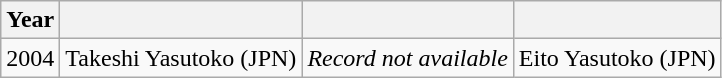<table class="wikitable">
<tr>
<th>Year</th>
<th></th>
<th></th>
<th></th>
</tr>
<tr>
<td>2004</td>
<td>Takeshi Yasutoko (JPN)</td>
<td><em>Record not available</em></td>
<td>Eito Yasutoko (JPN)</td>
</tr>
</table>
